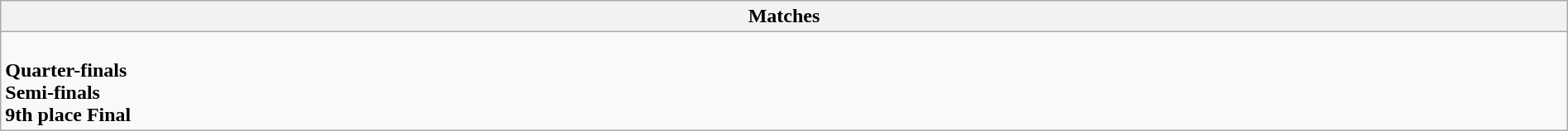<table class="wikitable collapsible collapsed" style="width:100%;">
<tr>
<th>Matches</th>
</tr>
<tr>
<td><br><strong>Quarter-finals</strong>



<br><strong>Semi-finals</strong>

<br><strong>9th place Final</strong>
</td>
</tr>
</table>
